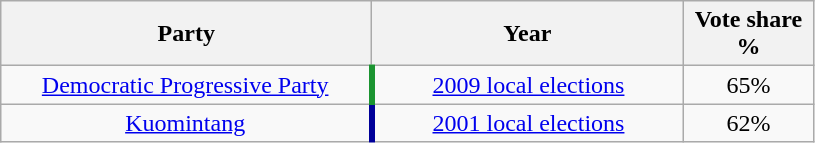<table class="wikitable" style="text-align:center">
<tr>
<th width=240>Party</th>
<th width=200>Year</th>
<th width=80>Vote share %</th>
</tr>
<tr>
<td align=center style="border-right:4px solid #1B9431;" align="center"><a href='#'>Democratic Progressive Party</a></td>
<td><a href='#'>2009 local elections</a></td>
<td>65%</td>
</tr>
<tr>
<td align=center style="border-right:4px solid #000099;" align="center"><a href='#'>Kuomintang</a></td>
<td><a href='#'>2001 local elections</a></td>
<td>62%</td>
</tr>
</table>
